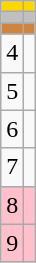<table class="wikitable">
<tr style="background:gold;">
<td align=center></td>
<td></td>
</tr>
<tr style="background:silver;">
<td align=center></td>
<td></td>
</tr>
<tr style="background:peru;">
<td align=center></td>
<td></td>
</tr>
<tr>
<td align=center>4</td>
<td></td>
</tr>
<tr>
<td align=center>5</td>
<td></td>
</tr>
<tr>
<td align=center>6</td>
<td></td>
</tr>
<tr>
<td align=center>7</td>
<td></td>
</tr>
<tr style="background:pink;">
<td align=center>8</td>
<td></td>
</tr>
<tr style="background:pink;">
<td align=center>9</td>
<td></td>
</tr>
</table>
